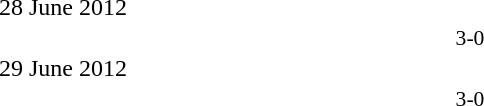<table style="width:50%;" cellspacing="1">
<tr>
<th width=15%></th>
<th width=10%></th>
<th width=15%></th>
</tr>
<tr>
<td>28 June 2012</td>
</tr>
<tr style=font-size:90%>
<td align=right></td>
<td align=center>3-0</td>
<td></td>
</tr>
<tr>
<td>29 June 2012</td>
</tr>
<tr style=font-size:90%>
<td align=right></td>
<td align=center>3-0</td>
<td></td>
</tr>
</table>
